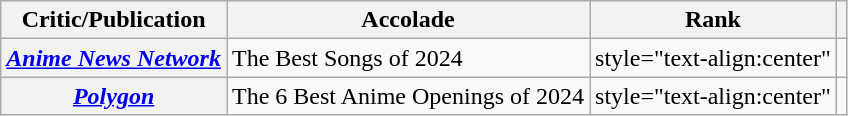<table class="wikitable plainrowheaders">
<tr>
<th scope="col">Critic/Publication</th>
<th scope="col">Accolade</th>
<th scope="col">Rank</th>
<th scope="col" class="unsortable"></th>
</tr>
<tr>
<th scope="row"><em><a href='#'>Anime News Network</a></em></th>
<td>The Best Songs of 2024</td>
<td>style="text-align:center" </td>
<td style="text-align:center"></td>
</tr>
<tr>
<th scope="row"><em><a href='#'>Polygon</a></em></th>
<td>The 6 Best Anime Openings of 2024</td>
<td>style="text-align:center" </td>
<td style="text-align:center"></td>
</tr>
</table>
